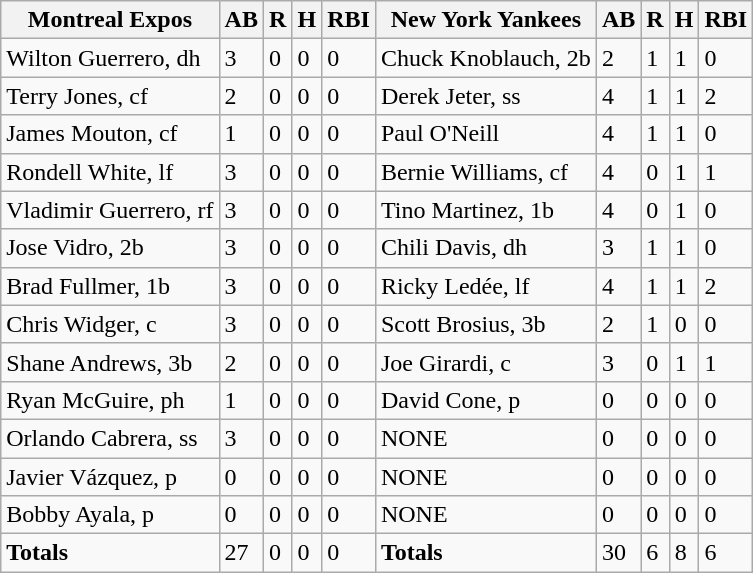<table class="wikitable sortable">
<tr>
<th><strong>Montreal Expos</strong></th>
<th>AB</th>
<th>R</th>
<th>H</th>
<th>RBI</th>
<th><strong>New York Yankees</strong></th>
<th>AB</th>
<th>R</th>
<th>H</th>
<th>RBI</th>
</tr>
<tr>
<td>Wilton Guerrero, dh</td>
<td>3</td>
<td>0</td>
<td>0</td>
<td>0</td>
<td>Chuck Knoblauch, 2b</td>
<td>2</td>
<td>1</td>
<td>1</td>
<td>0</td>
</tr>
<tr>
<td>Terry Jones, cf</td>
<td>2</td>
<td>0</td>
<td>0</td>
<td>0</td>
<td>Derek Jeter, ss</td>
<td>4</td>
<td>1</td>
<td>1</td>
<td>2</td>
</tr>
<tr>
<td>James Mouton, cf</td>
<td>1</td>
<td>0</td>
<td>0</td>
<td>0</td>
<td>Paul O'Neill</td>
<td>4</td>
<td>1</td>
<td>1</td>
<td>0</td>
</tr>
<tr>
<td>Rondell White, lf</td>
<td>3</td>
<td>0</td>
<td>0</td>
<td>0</td>
<td>Bernie Williams, cf</td>
<td>4</td>
<td>0</td>
<td>1</td>
<td>1</td>
</tr>
<tr>
<td>Vladimir Guerrero, rf</td>
<td>3</td>
<td>0</td>
<td>0</td>
<td>0</td>
<td>Tino Martinez, 1b</td>
<td>4</td>
<td>0</td>
<td>1</td>
<td>0</td>
</tr>
<tr>
<td>Jose Vidro, 2b</td>
<td>3</td>
<td>0</td>
<td>0</td>
<td>0</td>
<td>Chili Davis, dh</td>
<td>3</td>
<td>1</td>
<td>1</td>
<td>0</td>
</tr>
<tr>
<td>Brad Fullmer, 1b</td>
<td>3</td>
<td>0</td>
<td>0</td>
<td>0</td>
<td>Ricky Ledée, lf</td>
<td>4</td>
<td>1</td>
<td>1</td>
<td>2</td>
</tr>
<tr>
<td>Chris Widger, c</td>
<td>3</td>
<td>0</td>
<td>0</td>
<td>0</td>
<td>Scott Brosius, 3b</td>
<td>2</td>
<td>1</td>
<td>0</td>
<td>0</td>
</tr>
<tr>
<td>Shane Andrews, 3b</td>
<td>2</td>
<td>0</td>
<td>0</td>
<td>0</td>
<td>Joe Girardi, c</td>
<td>3</td>
<td>0</td>
<td>1</td>
<td>1</td>
</tr>
<tr>
<td>Ryan McGuire, ph</td>
<td>1</td>
<td>0</td>
<td>0</td>
<td>0</td>
<td>David Cone, p</td>
<td>0</td>
<td>0</td>
<td>0</td>
<td>0</td>
</tr>
<tr>
<td>Orlando Cabrera, ss</td>
<td>3</td>
<td>0</td>
<td>0</td>
<td>0</td>
<td>NONE</td>
<td>0</td>
<td>0</td>
<td>0</td>
<td>0</td>
</tr>
<tr>
<td>Javier Vázquez, p</td>
<td>0</td>
<td>0</td>
<td>0</td>
<td>0</td>
<td>NONE</td>
<td>0</td>
<td>0</td>
<td>0</td>
<td>0</td>
</tr>
<tr>
<td>Bobby Ayala, p</td>
<td>0</td>
<td>0</td>
<td>0</td>
<td>0</td>
<td>NONE</td>
<td>0</td>
<td>0</td>
<td>0</td>
<td>0</td>
</tr>
<tr>
<td><strong>Totals</strong></td>
<td>27</td>
<td>0</td>
<td>0</td>
<td>0</td>
<td><strong>Totals</strong></td>
<td>30</td>
<td>6</td>
<td>8</td>
<td>6</td>
</tr>
</table>
